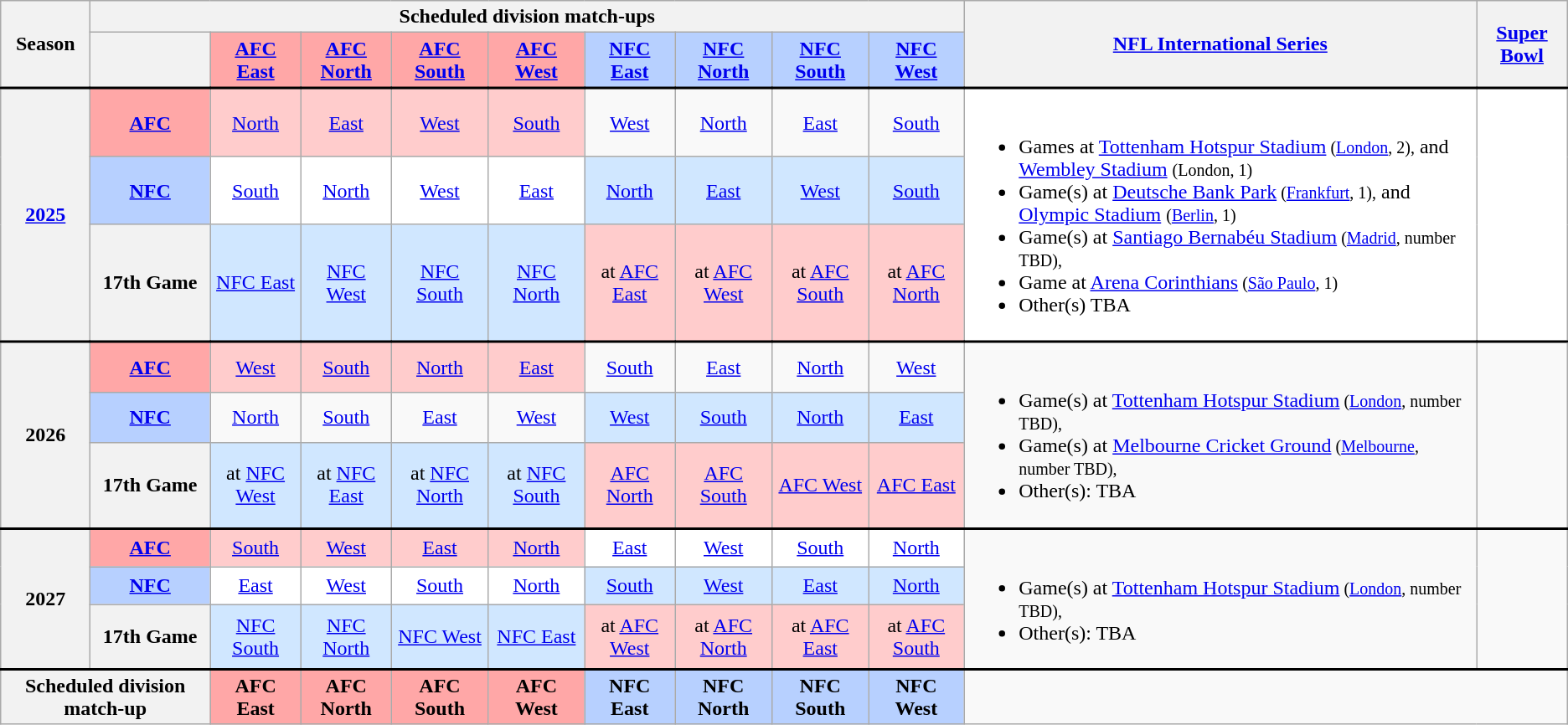<table class="wikitable">
<tr>
<th rowspan="2">Season</th>
<th colspan="9">Scheduled division match-ups</th>
<th rowspan="2"><a href='#'>NFL International Series</a></th>
<th rowspan="2"><a href='#'>Super Bowl</a></th>
</tr>
<tr>
<th></th>
<th style="background:#FFA7A7;"><a href='#'>AFC East</a></th>
<th style="background:#FFA7A7;"><a href='#'>AFC North</a></th>
<th style="background:#FFA7A7;"><a href='#'>AFC South</a></th>
<th style="background:#FFA7A7;"><a href='#'>AFC West</a></th>
<th style="background:#B7D0FF;"><a href='#'>NFC East</a></th>
<th style="background:#B7D0FF;"><a href='#'>NFC North</a></th>
<th style="background:#B7D0FF;"><a href='#'>NFC South</a></th>
<th style="background:#B7D0FF;"><a href='#'>NFC West</a></th>
</tr>
<tr style="border-top:2px solid black">
<th rowspan="3"><a href='#'>2025</a></th>
<td bgcolor="FFA7A7" align="center"><strong><a href='#'>AFC</a></strong></td>
<td bgcolor="ffcccc" align="center"><a href='#'>North</a></td>
<td bgcolor="ffcccc" align="center"><a href='#'>East</a></td>
<td bgcolor="ffcccc" align="center"><a href='#'>West</a></td>
<td bgcolor="ffcccc" align="center"><a href='#'>South</a></td>
<td bgcolor="f9f9f9" align="center"><a href='#'>West</a></td>
<td bgcolor="f9f9f9" align="center"><a href='#'>North</a></td>
<td bgcolor="f9f9f9" align="center"><a href='#'>East</a></td>
<td bgcolor="f9f9f9" align="center"><a href='#'>South</a></td>
<td rowspan=3 bgcolor="#ffffff"><br><ul><li>Games at <a href='#'>Tottenham Hotspur Stadium</a><small> (<a href='#'>London</a>, 2),</small> and <a href='#'>Wembley Stadium</a> <small>(London, 1)</small></li><li>Game(s) at <a href='#'>Deutsche Bank Park</a><small> (<a href='#'>Frankfurt</a>, 1),</small> and <a href='#'>Olympic Stadium</a> <small> (<a href='#'>Berlin</a>, 1)</small></li><li>Game(s) at <a href='#'>Santiago Bernabéu Stadium</a><small> (<a href='#'>Madrid</a>, number TBD),</small></li><li>Game at <a href='#'>Arena Corinthians</a><small> (<a href='#'>São Paulo</a>, 1)</small></li><li>Other(s) TBA</li></ul></td>
<td rowspan=3 align=center bgcolor="#ffffff"></td>
</tr>
<tr>
<td bgcolor="B7D0FF" align="center"><strong><a href='#'>NFC</a></strong></td>
<td bgcolor="ffffff" align="center"><a href='#'>South</a></td>
<td bgcolor="ffffff" align="center"><a href='#'>North</a></td>
<td bgcolor="ffffff" align="center"><a href='#'>West</a></td>
<td bgcolor="ffffff" align="center"><a href='#'>East</a></td>
<td bgcolor="d0e7ff" align="center"><a href='#'>North</a></td>
<td bgcolor="d0e7ff" align="center"><a href='#'>East</a></td>
<td bgcolor="d0e7ff" align="center"><a href='#'>West</a></td>
<td bgcolor="d0e7ff" align="center"><a href='#'>South</a></td>
</tr>
<tr>
<th>17th Game</th>
<td bgcolor="d0e7ff" align="center"><a href='#'>NFC East</a></td>
<td bgcolor="d0e7ff" align="center"><a href='#'>NFC West</a></td>
<td bgcolor="d0e7ff" align="center"><a href='#'>NFC South</a></td>
<td bgcolor="d0e7ff" align="center"><a href='#'>NFC North</a></td>
<td bgcolor="ffcccc" align="center">at <a href='#'>AFC East</a></td>
<td bgcolor="ffcccc" align="center">at <a href='#'>AFC West</a></td>
<td bgcolor="ffcccc" align="center">at <a href='#'>AFC South</a></td>
<td bgcolor="ffcccc" align="center">at <a href='#'>AFC North</a></td>
</tr>
<tr style="border-top:2px solid black">
<th rowspan="3">2026</th>
<td bgcolor="FFA7A7" align="center"><strong><a href='#'>AFC</a></strong></td>
<td bgcolor="ffcccc" align="center"><a href='#'>West</a></td>
<td bgcolor="ffcccc" align="center"><a href='#'>South</a></td>
<td bgcolor="ffcccc" align="center"><a href='#'>North</a></td>
<td bgcolor="ffcccc" align="center"><a href='#'>East</a></td>
<td bgcolor="f9f9f9" align="center"><a href='#'>South</a></td>
<td bgcolor="f9f9f9" align="center"><a href='#'>East</a></td>
<td bgcolor="f9f9f9" align="center"><a href='#'>North</a></td>
<td bgcolor="f9f9f9" align="center"><a href='#'>West</a></td>
<td rowspan=3 bgcolor="#f9f9f9"><br><ul><li>Game(s) at <a href='#'>Tottenham Hotspur Stadium</a><small> (<a href='#'>London</a>, number TBD),</small></li><li>Game(s) at <a href='#'>Melbourne Cricket Ground</a><small> (<a href='#'>Melbourne</a>, number TBD),</small></li><li>Other(s): TBA</li></ul></td>
<td rowspan=3 align=center bgcolor="#f9f9f9"></td>
</tr>
<tr>
<td bgcolor="B7D0FF" align="center"><strong><a href='#'>NFC</a></strong></td>
<td bgcolor="f9f9f9" align="center"><a href='#'>North</a></td>
<td bgcolor="f9f9f9" align="center"><a href='#'>South</a></td>
<td bgcolor="f9f9f9" align="center"><a href='#'>East</a></td>
<td bgcolor="f9f9f9" align="center"><a href='#'>West</a></td>
<td bgcolor="d0e7ff" align="center"><a href='#'>West</a></td>
<td bgcolor="d0e7ff" align="center"><a href='#'>South</a></td>
<td bgcolor="d0e7ff" align="center"><a href='#'>North</a></td>
<td bgcolor="d0e7ff" align="center"><a href='#'>East</a></td>
</tr>
<tr>
<th>17th Game</th>
<td bgcolor="d0e7ff" align="center">at <a href='#'>NFC West</a></td>
<td bgcolor="d0e7ff" align="center">at <a href='#'>NFC East</a></td>
<td bgcolor="d0e7ff" align="center">at <a href='#'>NFC North</a></td>
<td bgcolor="d0e7ff" align="center">at <a href='#'>NFC South</a></td>
<td bgcolor="ffcccc" align="center"><a href='#'>AFC North</a></td>
<td bgcolor="ffcccc" align="center"><a href='#'>AFC South</a></td>
<td bgcolor="ffcccc" align="center"><a href='#'>AFC West</a></td>
<td bgcolor="ffcccc" align="center"><a href='#'>AFC East</a></td>
</tr>
<tr style="border-top:2px solid black">
<th rowspan="3">2027</th>
<td bgcolor="FFA7A7" align="center"><strong><a href='#'>AFC</a></strong></td>
<td bgcolor="ffcccc" align="center"><a href='#'>South</a></td>
<td bgcolor="ffcccc" align="center"><a href='#'>West</a></td>
<td bgcolor="ffcccc" align="center"><a href='#'>East</a></td>
<td bgcolor="ffcccc" align="center"><a href='#'>North</a></td>
<td bgcolor="ffffff" align="center"><a href='#'>East</a></td>
<td bgcolor="ffffff" align="center"><a href='#'>West</a></td>
<td bgcolor="ffffff" align="center"><a href='#'>South</a></td>
<td bgcolor="ffffff" align="center"><a href='#'>North</a></td>
<td rowspan=3 bgcolor="#f9f9f9"><br><ul><li>Game(s) at <a href='#'>Tottenham Hotspur Stadium</a><small> (<a href='#'>London</a>, number TBD),</small></li><li>Other(s): TBA</li></ul></td>
<td rowspan=3 align=center bgcolor="#f9f9f9"></td>
</tr>
<tr>
<td bgcolor="B7D0FF" align="center"><strong><a href='#'>NFC</a></strong></td>
<td bgcolor="ffffff" align="center"><a href='#'>East</a></td>
<td bgcolor="ffffff" align="center"><a href='#'>West</a></td>
<td bgcolor="ffffff" align="center"><a href='#'>South</a></td>
<td bgcolor="ffffff" align="center"><a href='#'>North</a></td>
<td bgcolor="d0e7ff" align="center"><a href='#'>South</a></td>
<td bgcolor="d0e7ff" align="center"><a href='#'>West</a></td>
<td bgcolor="d0e7ff" align="center"><a href='#'>East</a></td>
<td bgcolor="d0e7ff" align="center"><a href='#'>North</a></td>
</tr>
<tr>
<th>17th Game</th>
<td bgcolor="d0e7ff" align="center"><a href='#'>NFC South</a></td>
<td bgcolor="d0e7ff" align="center"><a href='#'>NFC North</a></td>
<td bgcolor="d0e7ff" align="center"><a href='#'>NFC West</a></td>
<td bgcolor="d0e7ff" align="center"><a href='#'>NFC East</a></td>
<td bgcolor="ffcccc" align="center">at <a href='#'>AFC West</a></td>
<td bgcolor="ffcccc" align="center">at <a href='#'>AFC North</a></td>
<td bgcolor="ffcccc" align="center">at <a href='#'>AFC East</a></td>
<td bgcolor="ffcccc" align="center">at <a href='#'>AFC South</a></td>
</tr>
<tr style="border-top:2px solid black">
<th colspan="2">Scheduled division match-up</th>
<th style="background:#FFA7A7;">AFC East</th>
<th style="background:#FFA7A7;">AFC North</th>
<th style="background:#FFA7A7;">AFC South</th>
<th style="background:#FFA7A7;">AFC West</th>
<th style="background:#B7D0FF;">NFC East</th>
<th style="background:#B7D0FF;">NFC North</th>
<th style="background:#B7D0FF;">NFC South</th>
<th style="background:#B7D0FF;">NFC West</th>
</tr>
</table>
